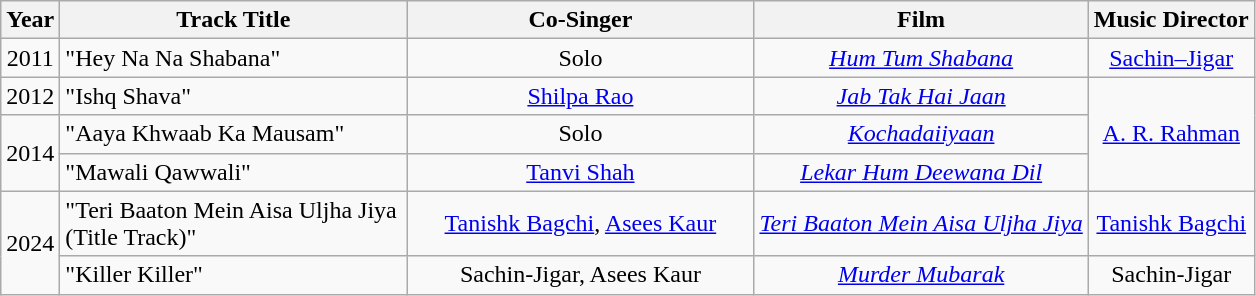<table class="wikitable plainrowheaders" style="text-align:center;">
<tr>
<th scope="col">Year</th>
<th scope="col" style="width:14em;">Track Title</th>
<th scope="col" style="width:14em;">Co-Singer</th>
<th scope="col">Film</th>
<th scope="col">Music Director</th>
</tr>
<tr>
<td rowspan="1">2011</td>
<td align="left">"Hey Na Na Shabana"</td>
<td align="center">Solo</td>
<td rowspan="1"><em><a href='#'>Hum Tum Shabana</a></em></td>
<td rowspan="1"><a href='#'>Sachin–Jigar</a></td>
</tr>
<tr>
<td rowspan="1">2012</td>
<td align="left">"Ishq Shava"</td>
<td align="center"><a href='#'>Shilpa Rao</a></td>
<td rowspan="1"><em><a href='#'>Jab Tak Hai Jaan</a></em></td>
<td rowspan="3"><a href='#'>A. R. Rahman</a></td>
</tr>
<tr>
<td rowspan="2">2014</td>
<td align="left">"Aaya Khwaab Ka Mausam"</td>
<td align="center">Solo</td>
<td rowspan="1"><em><a href='#'>Kochadaiiyaan</a></em></td>
</tr>
<tr>
<td align="left">"Mawali Qawwali"</td>
<td align="center"><a href='#'>Tanvi Shah</a></td>
<td rowspan="1"><em><a href='#'>Lekar Hum Deewana Dil</a></em></td>
</tr>
<tr>
<td rowspan="2">2024</td>
<td align="left">"Teri Baaton Mein Aisa Uljha Jiya (Title Track)"</td>
<td align="center"><a href='#'>Tanishk Bagchi</a>, <a href='#'>Asees Kaur</a></td>
<td rowspan="1"><em><a href='#'>Teri Baaton Mein Aisa Uljha Jiya</a></em></td>
<td rowspan="1"><a href='#'>Tanishk Bagchi</a></td>
</tr>
<tr>
<td align="left">"Killer Killer"</td>
<td align="center">Sachin-Jigar, Asees Kaur</td>
<td rowspan="1"><em><a href='#'>Murder Mubarak</a></em></td>
<td rowspan="1">Sachin-Jigar</td>
</tr>
</table>
